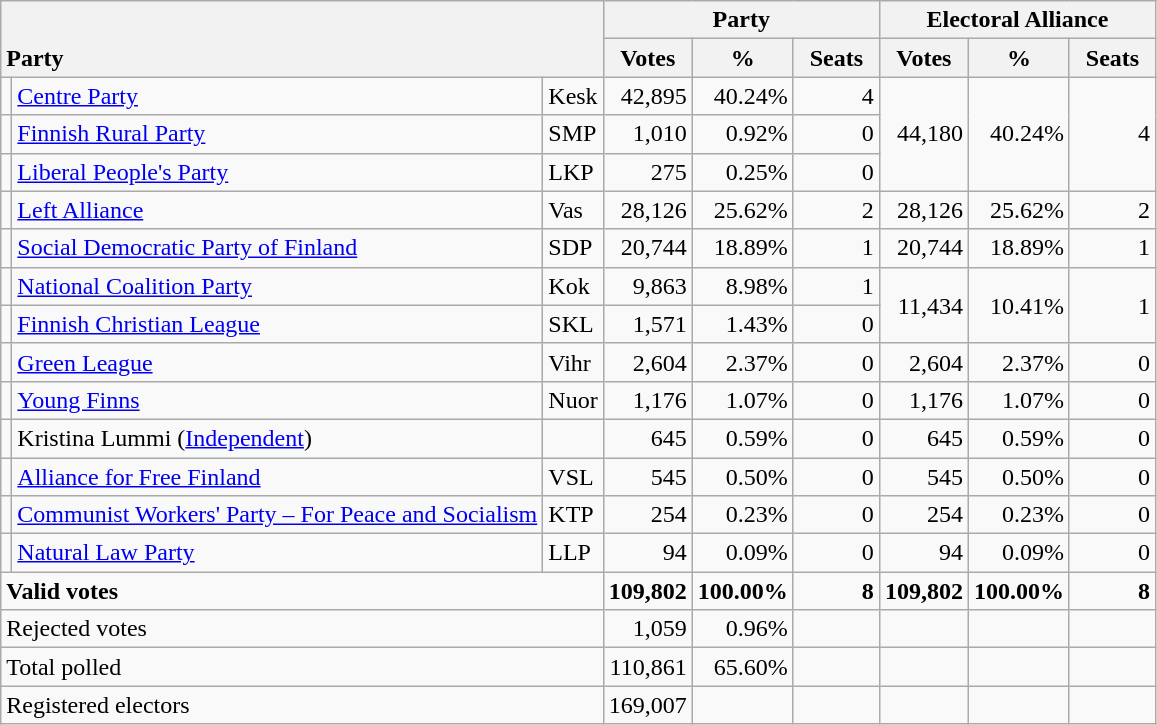<table class="wikitable" border="1" style="text-align:right;">
<tr>
<th style="text-align:left;" valign=bottom rowspan=2 colspan=3>Party</th>
<th colspan=3>Party</th>
<th colspan=3>Electoral Alliance</th>
</tr>
<tr>
<th align=center valign=bottom width="50">Votes</th>
<th align=center valign=bottom width="50">%</th>
<th align=center valign=bottom width="50">Seats</th>
<th align=center valign=bottom width="50">Votes</th>
<th align=center valign=bottom width="50">%</th>
<th align=center valign=bottom width="50">Seats</th>
</tr>
<tr>
<td></td>
<td align=left><a href='#'>Centre Party</a></td>
<td align=left>Kesk</td>
<td>42,895</td>
<td>40.24%</td>
<td>4</td>
<td rowspan=3>44,180</td>
<td rowspan=3>40.24%</td>
<td rowspan=3>4</td>
</tr>
<tr>
<td></td>
<td align=left><a href='#'>Finnish Rural Party</a></td>
<td align=left>SMP</td>
<td>1,010</td>
<td>0.92%</td>
<td>0</td>
</tr>
<tr>
<td></td>
<td align=left><a href='#'>Liberal People's Party</a></td>
<td align=left>LKP</td>
<td>275</td>
<td>0.25%</td>
<td>0</td>
</tr>
<tr>
<td></td>
<td align=left><a href='#'>Left Alliance</a></td>
<td align=left>Vas</td>
<td>28,126</td>
<td>25.62%</td>
<td>2</td>
<td>28,126</td>
<td>25.62%</td>
<td>2</td>
</tr>
<tr>
<td></td>
<td align=left style="white-space: nowrap;"><a href='#'>Social Democratic Party of Finland</a></td>
<td align=left>SDP</td>
<td>20,744</td>
<td>18.89%</td>
<td>1</td>
<td>20,744</td>
<td>18.89%</td>
<td>1</td>
</tr>
<tr>
<td></td>
<td align=left><a href='#'>National Coalition Party</a></td>
<td align=left>Kok</td>
<td>9,863</td>
<td>8.98%</td>
<td>1</td>
<td rowspan=2>11,434</td>
<td rowspan=2>10.41%</td>
<td rowspan=2>1</td>
</tr>
<tr>
<td></td>
<td align=left><a href='#'>Finnish Christian League</a></td>
<td align=left>SKL</td>
<td>1,571</td>
<td>1.43%</td>
<td>0</td>
</tr>
<tr>
<td></td>
<td align=left><a href='#'>Green League</a></td>
<td align=left>Vihr</td>
<td>2,604</td>
<td>2.37%</td>
<td>0</td>
<td>2,604</td>
<td>2.37%</td>
<td>0</td>
</tr>
<tr>
<td></td>
<td align=left><a href='#'>Young Finns</a></td>
<td align=left>Nuor</td>
<td>1,176</td>
<td>1.07%</td>
<td>0</td>
<td>1,176</td>
<td>1.07%</td>
<td>0</td>
</tr>
<tr>
<td></td>
<td align=left>Kristina Lummi (<a href='#'>Independent</a>)</td>
<td align=left></td>
<td>645</td>
<td>0.59%</td>
<td>0</td>
<td>645</td>
<td>0.59%</td>
<td>0</td>
</tr>
<tr>
<td></td>
<td align=left><a href='#'>Alliance for Free Finland</a></td>
<td align=left>VSL</td>
<td>545</td>
<td>0.50%</td>
<td>0</td>
<td>545</td>
<td>0.50%</td>
<td>0</td>
</tr>
<tr>
<td></td>
<td align=left><a href='#'>Communist Workers' Party – For Peace and Socialism</a></td>
<td align=left>KTP</td>
<td>254</td>
<td>0.23%</td>
<td>0</td>
<td>254</td>
<td>0.23%</td>
<td>0</td>
</tr>
<tr>
<td></td>
<td align=left><a href='#'>Natural Law Party</a></td>
<td align=left>LLP</td>
<td>94</td>
<td>0.09%</td>
<td>0</td>
<td>94</td>
<td>0.09%</td>
<td>0</td>
</tr>
<tr style="font-weight:bold">
<td align=left colspan=3>Valid votes</td>
<td>109,802</td>
<td>100.00%</td>
<td>8</td>
<td>109,802</td>
<td>100.00%</td>
<td>8</td>
</tr>
<tr>
<td align=left colspan=3>Rejected votes</td>
<td>1,059</td>
<td>0.96%</td>
<td></td>
<td></td>
<td></td>
<td></td>
</tr>
<tr>
<td align=left colspan=3>Total polled</td>
<td>110,861</td>
<td>65.60%</td>
<td></td>
<td></td>
<td></td>
<td></td>
</tr>
<tr>
<td align=left colspan=3>Registered electors</td>
<td>169,007</td>
<td></td>
<td></td>
<td></td>
<td></td>
<td></td>
</tr>
</table>
